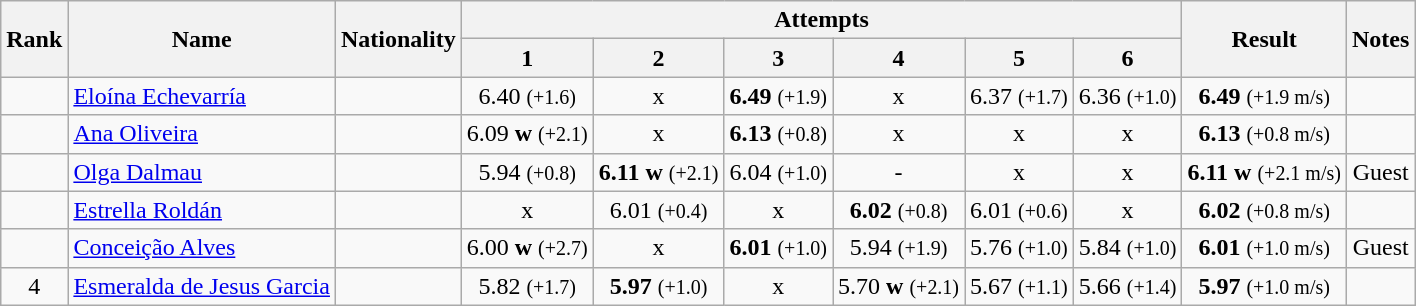<table class="wikitable sortable" style="text-align:center">
<tr>
<th rowspan=2>Rank</th>
<th rowspan=2>Name</th>
<th rowspan=2>Nationality</th>
<th colspan=6>Attempts</th>
<th rowspan=2>Result</th>
<th rowspan=2>Notes</th>
</tr>
<tr>
<th>1</th>
<th>2</th>
<th>3</th>
<th>4</th>
<th>5</th>
<th>6</th>
</tr>
<tr>
<td align=center></td>
<td align=left><a href='#'>Eloína Echevarría</a></td>
<td align=left></td>
<td>6.40 <small>(+1.6)</small></td>
<td>x</td>
<td><strong>6.49</strong> <small>(+1.9)</small></td>
<td>x</td>
<td>6.37 <small>(+1.7)</small></td>
<td>6.36 <small>(+1.0)</small></td>
<td><strong>6.49</strong> <small>(+1.9 m/s)</small></td>
<td></td>
</tr>
<tr>
<td align=center></td>
<td align=left><a href='#'>Ana Oliveira</a></td>
<td align=left></td>
<td>6.09 <strong>w</strong> <small>(+2.1)</small></td>
<td>x</td>
<td><strong>6.13</strong> <small>(+0.8)</small></td>
<td>x</td>
<td>x</td>
<td>x</td>
<td><strong>6.13</strong> <small>(+0.8 m/s)</small></td>
<td></td>
</tr>
<tr>
<td align=center></td>
<td align=left><a href='#'>Olga Dalmau</a></td>
<td align=left></td>
<td>5.94 <small>(+0.8)</small></td>
<td><strong>6.11</strong> <strong>w</strong> <small>(+2.1)</small></td>
<td>6.04 <small>(+1.0)</small></td>
<td>-</td>
<td>x</td>
<td>x</td>
<td><strong>6.11</strong> <strong>w</strong> <small>(+2.1 m/s)</small></td>
<td>Guest</td>
</tr>
<tr>
<td align=center></td>
<td align=left><a href='#'>Estrella Roldán</a></td>
<td align=left></td>
<td>x</td>
<td>6.01 <small>(+0.4)</small></td>
<td>x</td>
<td><strong>6.02</strong> <small>(+0.8)</small></td>
<td>6.01 <small>(+0.6)</small></td>
<td>x</td>
<td><strong>6.02</strong> <small>(+0.8 m/s)</small></td>
<td></td>
</tr>
<tr>
<td align=center></td>
<td align=left><a href='#'>Conceição Alves</a></td>
<td align=left></td>
<td>6.00 <strong>w</strong> <small>(+2.7)</small></td>
<td>x</td>
<td><strong>6.01</strong> <small>(+1.0)</small></td>
<td>5.94 <small>(+1.9)</small></td>
<td>5.76 <small>(+1.0)</small></td>
<td>5.84 <small>(+1.0)</small></td>
<td><strong>6.01</strong> <small>(+1.0 m/s)</small></td>
<td>Guest</td>
</tr>
<tr>
<td align=center>4</td>
<td align=left><a href='#'>Esmeralda de Jesus Garcia</a></td>
<td align=left></td>
<td>5.82 <small>(+1.7)</small></td>
<td><strong>5.97</strong> <small>(+1.0)</small></td>
<td>x</td>
<td>5.70 <strong>w</strong> <small>(+2.1)</small></td>
<td>5.67 <small>(+1.1)</small></td>
<td>5.66 <small>(+1.4)</small></td>
<td><strong>5.97</strong> <small>(+1.0 m/s)</small></td>
<td></td>
</tr>
</table>
